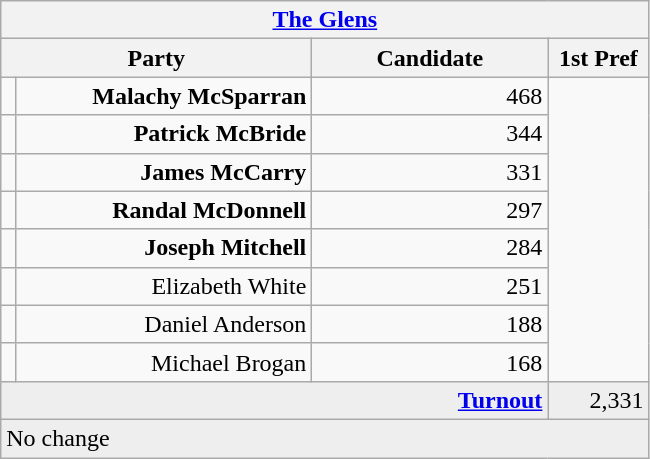<table class="wikitable">
<tr>
<th colspan="4" align="center"><a href='#'>The Glens</a></th>
</tr>
<tr>
<th colspan="2" align="center" width=200>Party</th>
<th width=150>Candidate</th>
<th width=60>1st Pref</th>
</tr>
<tr>
<td></td>
<td align="right"><strong>Malachy McSparran</strong></td>
<td align="right">468</td>
</tr>
<tr>
<td></td>
<td align="right"><strong>Patrick McBride</strong></td>
<td align="right">344</td>
</tr>
<tr>
<td></td>
<td align="right"><strong>James McCarry</strong></td>
<td align="right">331</td>
</tr>
<tr>
<td></td>
<td align="right"><strong>Randal McDonnell</strong></td>
<td align="right">297</td>
</tr>
<tr>
<td></td>
<td align="right"><strong>Joseph Mitchell</strong></td>
<td align="right">284</td>
</tr>
<tr>
<td></td>
<td align="right">Elizabeth White</td>
<td align="right">251</td>
</tr>
<tr>
<td></td>
<td align="right">Daniel Anderson</td>
<td align="right">188</td>
</tr>
<tr>
<td></td>
<td align="right">Michael Brogan</td>
<td align="right">168</td>
</tr>
<tr bgcolor="EEEEEE">
<td colspan=3 align="right"><strong><a href='#'>Turnout</a></strong></td>
<td align="right">2,331</td>
</tr>
<tr bgcolor="EEEEEE">
<td colspan=4>No change</td>
</tr>
</table>
